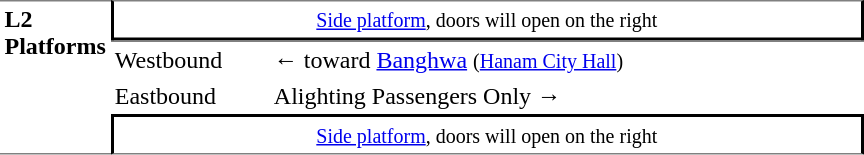<table table border=0 cellspacing=0 cellpadding=3>
<tr>
<td style="border-top:solid 1px gray;border-bottom:solid 1px gray;" width=50 rowspan=10 valign=top><strong>L2<br>Platforms</strong></td>
<td style="border-top:solid 1px gray;border-right:solid 2px black;border-left:solid 2px black;border-bottom:solid 2px black;text-align:center;" colspan=2><small><a href='#'>Side platform</a>, doors will open on the right</small></td>
</tr>
<tr>
<td style="border-bottom:solid 0px gray;border-top:solid 1px gray;" width=100>Westbound</td>
<td style="border-bottom:solid 0px gray;border-top:solid 1px gray;" width=390>←  toward <a href='#'>Banghwa</a> <small>(<a href='#'>Hanam City Hall</a>)</small></td>
</tr>
<tr>
<td>Eastbound</td>
<td>  Alighting Passengers Only →</td>
</tr>
<tr>
<td style="border-top:solid 2px black;border-right:solid 2px black;border-left:solid 2px black;border-bottom:solid 1px gray;text-align:center;" colspan=2><small><a href='#'>Side platform</a>, doors will open on the right</small></td>
</tr>
</table>
